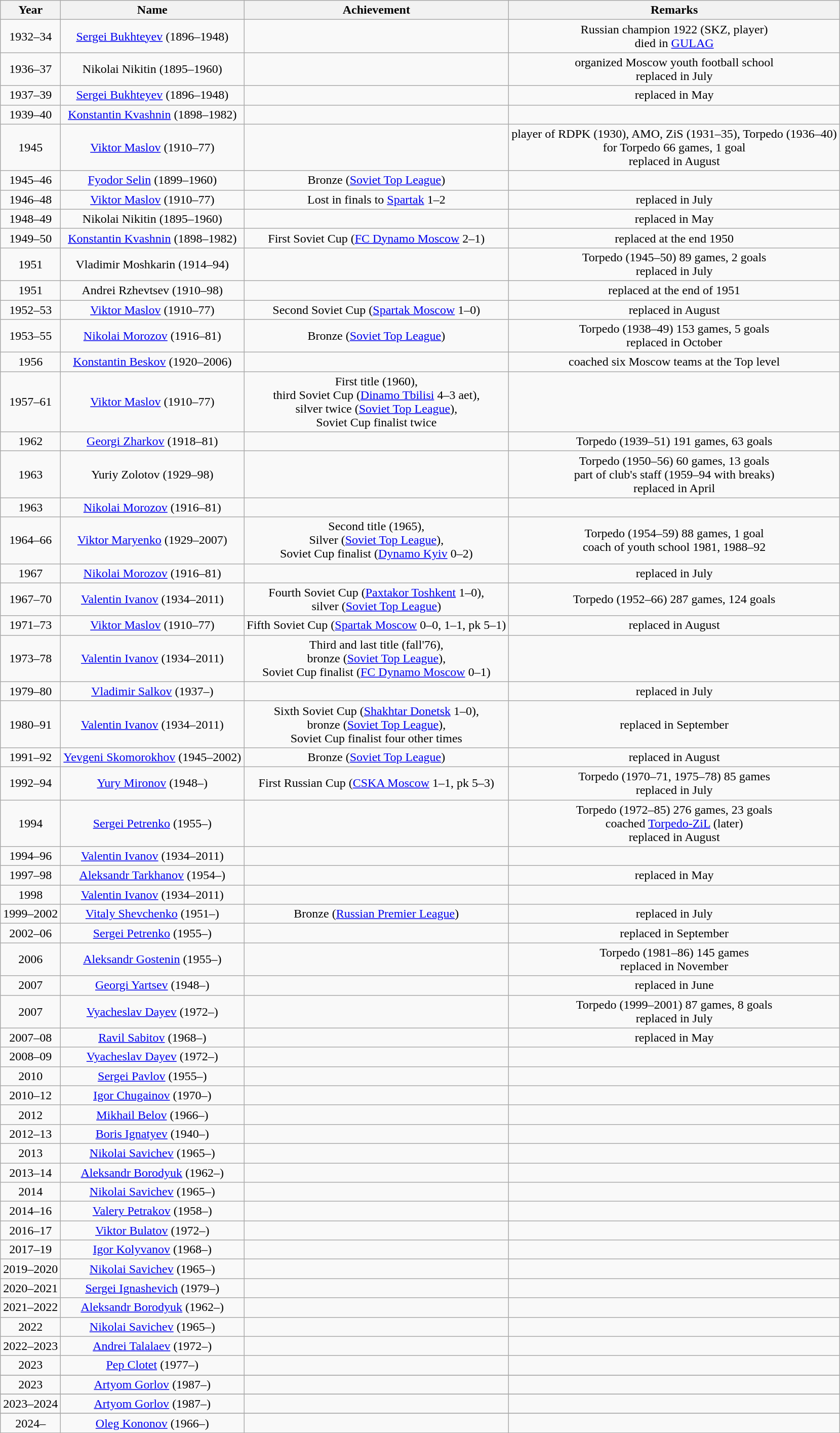<table class="wikitable" style="text-align:center;">
<tr>
<th>Year</th>
<th>Name</th>
<th>Achievement</th>
<th>Remarks</th>
</tr>
<tr>
<td>1932–34</td>
<td><a href='#'>Sergei Bukhteyev</a> (1896–1948)</td>
<td></td>
<td>Russian champion 1922 (SKZ, player)<br>died in <a href='#'>GULAG</a></td>
</tr>
<tr>
<td>1936–37</td>
<td>Nikolai Nikitin (1895–1960)</td>
<td></td>
<td>organized Moscow youth football school<br>replaced in July</td>
</tr>
<tr>
<td>1937–39</td>
<td><a href='#'>Sergei Bukhteyev</a> (1896–1948)</td>
<td></td>
<td>replaced in May</td>
</tr>
<tr>
<td>1939–40</td>
<td><a href='#'>Konstantin Kvashnin</a> (1898–1982)</td>
<td></td>
<td></td>
</tr>
<tr>
<td>1945</td>
<td><a href='#'>Viktor Maslov</a> (1910–77)</td>
<td></td>
<td>player of RDPK (1930), AMO, ZiS (1931–35), Torpedo (1936–40)<br>for Torpedo 66 games, 1 goal<br>replaced in August</td>
</tr>
<tr>
<td>1945–46</td>
<td><a href='#'>Fyodor Selin</a> (1899–1960)</td>
<td>Bronze (<a href='#'>Soviet Top League</a>)</td>
<td></td>
</tr>
<tr>
<td>1946–48</td>
<td><a href='#'>Viktor Maslov</a> (1910–77)</td>
<td>Lost in finals to <a href='#'>Spartak</a> 1–2</td>
<td>replaced in July</td>
</tr>
<tr>
<td>1948–49</td>
<td>Nikolai Nikitin (1895–1960)</td>
<td></td>
<td>replaced in May</td>
</tr>
<tr>
<td>1949–50</td>
<td><a href='#'>Konstantin Kvashnin</a> (1898–1982)</td>
<td>First Soviet Cup (<a href='#'>FC Dynamo Moscow</a> 2–1)</td>
<td>replaced at the end 1950</td>
</tr>
<tr>
<td>1951</td>
<td>Vladimir Moshkarin (1914–94)</td>
<td></td>
<td>Torpedo (1945–50) 89 games, 2 goals<br>replaced in July</td>
</tr>
<tr>
<td>1951</td>
<td>Andrei Rzhevtsev (1910–98)</td>
<td></td>
<td>replaced at the end of 1951</td>
</tr>
<tr>
<td>1952–53</td>
<td><a href='#'>Viktor Maslov</a> (1910–77)</td>
<td>Second Soviet Cup (<a href='#'>Spartak Moscow</a> 1–0)</td>
<td>replaced in August</td>
</tr>
<tr>
<td>1953–55</td>
<td><a href='#'>Nikolai Morozov</a> (1916–81)</td>
<td>Bronze (<a href='#'>Soviet Top League</a>)</td>
<td>Torpedo (1938–49) 153 games, 5 goals<br>replaced in October</td>
</tr>
<tr>
<td>1956</td>
<td><a href='#'>Konstantin Beskov</a> (1920–2006)</td>
<td></td>
<td>coached six Moscow teams at the Top level</td>
</tr>
<tr>
<td>1957–61</td>
<td><a href='#'>Viktor Maslov</a> (1910–77)</td>
<td>First title (1960), <br> third Soviet Cup (<a href='#'>Dinamo Tbilisi</a> 4–3 aet), <br> silver twice (<a href='#'>Soviet Top League</a>), <br> Soviet Cup finalist twice</td>
<td></td>
</tr>
<tr>
<td>1962</td>
<td><a href='#'>Georgi Zharkov</a> (1918–81)</td>
<td></td>
<td>Torpedo (1939–51) 191 games, 63 goals</td>
</tr>
<tr>
<td>1963</td>
<td>Yuriy Zolotov (1929–98)</td>
<td></td>
<td>Torpedo (1950–56) 60 games, 13 goals<br>part of club's staff (1959–94 with breaks)<br>replaced in April</td>
</tr>
<tr>
<td>1963</td>
<td><a href='#'>Nikolai Morozov</a> (1916–81)</td>
<td></td>
<td></td>
</tr>
<tr>
<td>1964–66</td>
<td><a href='#'>Viktor Maryenko</a> (1929–2007)</td>
<td>Second title (1965), <br> Silver (<a href='#'>Soviet Top League</a>), <br> Soviet Cup finalist (<a href='#'>Dynamo Kyiv</a> 0–2)</td>
<td>Torpedo (1954–59) 88 games, 1 goal<br>coach of youth school 1981, 1988–92</td>
</tr>
<tr>
<td>1967</td>
<td><a href='#'>Nikolai Morozov</a> (1916–81)</td>
<td></td>
<td>replaced in July</td>
</tr>
<tr>
<td>1967–70</td>
<td><a href='#'>Valentin Ivanov</a> (1934–2011)</td>
<td>Fourth Soviet Cup (<a href='#'>Paxtakor Toshkent</a> 1–0), <br> silver (<a href='#'>Soviet Top League</a>)</td>
<td>Torpedo (1952–66) 287 games, 124 goals</td>
</tr>
<tr>
<td>1971–73</td>
<td><a href='#'>Viktor Maslov</a> (1910–77)</td>
<td>Fifth Soviet Cup (<a href='#'>Spartak Moscow</a> 0–0, 1–1, pk 5–1)</td>
<td>replaced in August</td>
</tr>
<tr>
<td>1973–78</td>
<td><a href='#'>Valentin Ivanov</a> (1934–2011)</td>
<td>Third and last title (fall'76), <br> bronze (<a href='#'>Soviet Top League</a>), <br> Soviet Cup finalist (<a href='#'>FC Dynamo Moscow</a> 0–1)</td>
<td></td>
</tr>
<tr>
<td>1979–80</td>
<td><a href='#'>Vladimir Salkov</a> (1937–)</td>
<td></td>
<td>replaced in July</td>
</tr>
<tr>
<td>1980–91</td>
<td><a href='#'>Valentin Ivanov</a> (1934–2011)</td>
<td>Sixth Soviet Cup (<a href='#'>Shakhtar Donetsk</a> 1–0), <br> bronze (<a href='#'>Soviet Top League</a>), <br> Soviet Cup finalist four other times</td>
<td>replaced in September</td>
</tr>
<tr>
<td>1991–92</td>
<td><a href='#'>Yevgeni Skomorokhov</a> (1945–2002)</td>
<td>Bronze (<a href='#'>Soviet Top League</a>)</td>
<td>replaced in August</td>
</tr>
<tr>
<td>1992–94</td>
<td><a href='#'>Yury Mironov</a> (1948–)</td>
<td>First Russian Cup (<a href='#'>CSKA Moscow</a> 1–1, pk 5–3)</td>
<td>Torpedo (1970–71, 1975–78) 85 games<br>replaced in July</td>
</tr>
<tr>
<td>1994</td>
<td><a href='#'>Sergei Petrenko</a> (1955–)</td>
<td></td>
<td>Torpedo (1972–85) 276 games, 23 goals<br>coached <a href='#'>Torpedo-ZiL</a> (later)<br>replaced in August</td>
</tr>
<tr>
<td>1994–96</td>
<td><a href='#'>Valentin Ivanov</a> (1934–2011)</td>
<td></td>
<td></td>
</tr>
<tr>
<td>1997–98</td>
<td><a href='#'>Aleksandr Tarkhanov</a> (1954–)</td>
<td></td>
<td>replaced in May</td>
</tr>
<tr>
<td>1998</td>
<td><a href='#'>Valentin Ivanov</a> (1934–2011)</td>
<td></td>
<td></td>
</tr>
<tr>
<td>1999–2002</td>
<td><a href='#'>Vitaly Shevchenko</a> (1951–)</td>
<td>Bronze (<a href='#'>Russian Premier League</a>)</td>
<td>replaced in July</td>
</tr>
<tr>
<td>2002–06</td>
<td><a href='#'>Sergei Petrenko</a> (1955–)</td>
<td></td>
<td>replaced in September</td>
</tr>
<tr>
<td>2006</td>
<td><a href='#'>Aleksandr Gostenin</a> (1955–)</td>
<td></td>
<td>Torpedo (1981–86) 145 games<br>replaced in November</td>
</tr>
<tr>
<td>2007</td>
<td><a href='#'>Georgi Yartsev</a> (1948–)</td>
<td></td>
<td>replaced in June</td>
</tr>
<tr>
<td>2007</td>
<td><a href='#'>Vyacheslav Dayev</a> (1972–)</td>
<td></td>
<td>Torpedo (1999–2001) 87 games, 8 goals<br>replaced in July</td>
</tr>
<tr>
<td>2007–08</td>
<td><a href='#'>Ravil Sabitov</a> (1968–)</td>
<td></td>
<td>replaced in May</td>
</tr>
<tr>
<td>2008–09</td>
<td><a href='#'>Vyacheslav Dayev</a> (1972–)</td>
<td></td>
<td></td>
</tr>
<tr>
<td>2010</td>
<td><a href='#'>Sergei Pavlov</a> (1955–)</td>
<td></td>
<td></td>
</tr>
<tr>
<td>2010–12</td>
<td><a href='#'>Igor Chugainov</a> (1970–)</td>
<td></td>
<td></td>
</tr>
<tr>
<td>2012</td>
<td><a href='#'>Mikhail Belov</a> (1966–)</td>
<td></td>
<td></td>
</tr>
<tr>
<td>2012–13</td>
<td><a href='#'>Boris Ignatyev</a> (1940–)</td>
<td></td>
<td></td>
</tr>
<tr>
<td>2013</td>
<td><a href='#'>Nikolai Savichev</a> (1965–)</td>
<td></td>
<td></td>
</tr>
<tr>
<td>2013–14</td>
<td><a href='#'>Aleksandr Borodyuk</a> (1962–)</td>
<td></td>
<td></td>
</tr>
<tr>
<td>2014</td>
<td><a href='#'>Nikolai Savichev</a> (1965–)</td>
<td></td>
<td></td>
</tr>
<tr>
<td>2014–16</td>
<td><a href='#'>Valery Petrakov</a> (1958–)</td>
<td></td>
<td></td>
</tr>
<tr>
<td>2016–17</td>
<td><a href='#'>Viktor Bulatov</a> (1972–)</td>
<td></td>
<td></td>
</tr>
<tr>
<td>2017–19</td>
<td><a href='#'>Igor Kolyvanov</a> (1968–)</td>
<td></td>
<td></td>
</tr>
<tr>
<td>2019–2020</td>
<td><a href='#'>Nikolai Savichev</a> (1965–)</td>
<td></td>
<td></td>
</tr>
<tr>
<td>2020–2021</td>
<td><a href='#'>Sergei Ignashevich</a> (1979–)</td>
<td></td>
<td></td>
</tr>
<tr>
<td>2021–2022</td>
<td><a href='#'>Aleksandr Borodyuk</a> (1962–)</td>
<td></td>
<td></td>
</tr>
<tr>
<td>2022</td>
<td><a href='#'>Nikolai Savichev</a> (1965–)</td>
<td></td>
<td></td>
</tr>
<tr>
<td>2022–2023</td>
<td><a href='#'>Andrei Talalaev</a> (1972–)</td>
<td></td>
<td></td>
</tr>
<tr>
<td>2023</td>
<td><a href='#'>Pep Clotet</a> (1977–)</td>
<td></td>
<td></td>
</tr>
<tr>
</tr>
<tr>
<td>2023</td>
<td><a href='#'>Artyom Gorlov</a> (1987–)</td>
<td></td>
<td></td>
</tr>
<tr>
</tr>
<tr>
<td>2023–2024</td>
<td><a href='#'>Artyom Gorlov</a> (1987–)</td>
<td></td>
<td></td>
</tr>
<tr>
</tr>
<tr>
<td>2024–</td>
<td><a href='#'>Oleg Kononov</a> (1966–)</td>
<td></td>
<td></td>
</tr>
<tr>
</tr>
</table>
